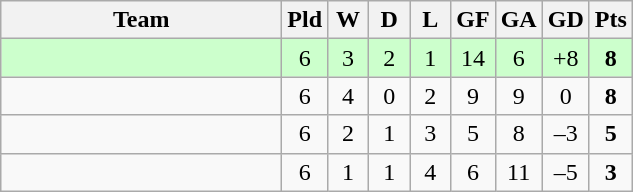<table class="wikitable" style="text-align:center;">
<tr>
<th width=180>Team</th>
<th width=20>Pld</th>
<th width=20>W</th>
<th width=20>D</th>
<th width=20>L</th>
<th width=20>GF</th>
<th width=20>GA</th>
<th width=20>GD</th>
<th width=20>Pts</th>
</tr>
<tr bgcolor="ccffcc">
<td align="left"></td>
<td>6</td>
<td>3</td>
<td>2</td>
<td>1</td>
<td>14</td>
<td>6</td>
<td>+8</td>
<td><strong>8</strong></td>
</tr>
<tr>
<td align="left"></td>
<td>6</td>
<td>4</td>
<td>0</td>
<td>2</td>
<td>9</td>
<td>9</td>
<td>0</td>
<td><strong>8</strong></td>
</tr>
<tr>
<td align="left"></td>
<td>6</td>
<td>2</td>
<td>1</td>
<td>3</td>
<td>5</td>
<td>8</td>
<td>–3</td>
<td><strong>5</strong></td>
</tr>
<tr>
<td align="left"></td>
<td>6</td>
<td>1</td>
<td>1</td>
<td>4</td>
<td>6</td>
<td>11</td>
<td>–5</td>
<td><strong>3</strong></td>
</tr>
</table>
